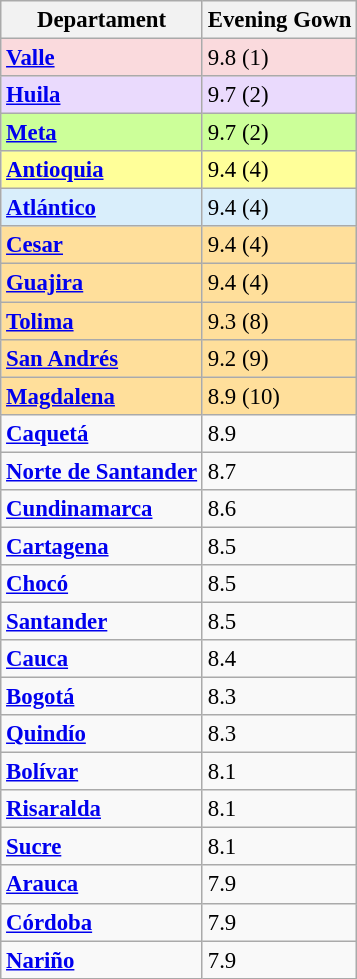<table class="wikitable sortable collapsible" style="font-size: 95%;">
<tr>
<th>Departament</th>
<th>Evening Gown</th>
</tr>
<tr>
<td style="background-color:#FADADD;"><strong> <a href='#'>Valle</a></strong></td>
<td style="background-color:#FADADD;">9.8 (1)</td>
</tr>
<tr>
<td style="background-color:#eadafd;"><strong> <a href='#'>Huila</a></strong></td>
<td style="background-color:#eadafd;">9.7 (2)</td>
</tr>
<tr>
<td style="background-color:#ccff99;"><strong> <a href='#'>Meta</a></strong></td>
<td style="background-color:#ccff99;">9.7 (2)</td>
</tr>
<tr>
<td style="background-color:#ffff99;"><strong> <a href='#'>Antioquia</a></strong></td>
<td style="background-color:#ffff99;">9.4 (4)</td>
</tr>
<tr>
<td style="background-color:#d9eefb;"><strong> <a href='#'>Atlántico</a></strong></td>
<td style="background-color:#d9eefb;">9.4 (4)</td>
</tr>
<tr>
<td style="background-color:#ffdf9b;"><strong> <a href='#'>Cesar</a></strong></td>
<td style="background-color:#ffdf9b;">9.4 (4)</td>
</tr>
<tr>
<td style="background-color:#ffdf9b;"><strong> <a href='#'>Guajira</a></strong></td>
<td style="background-color:#ffdf9b;">9.4 (4)</td>
</tr>
<tr>
<td style="background-color:#ffdf9b;"><strong> <a href='#'>Tolima</a></strong></td>
<td style="background-color:#ffdf9b;">9.3 (8)</td>
</tr>
<tr>
<td style="background-color:#ffdf9b;"><strong> <a href='#'>San Andrés</a></strong></td>
<td style="background-color:#ffdf9b;">9.2 (9)</td>
</tr>
<tr>
<td style="background-color:#ffdf9b;"><strong> <a href='#'>Magdalena</a></strong></td>
<td style="background-color:#ffdf9b;">8.9 (10)</td>
</tr>
<tr>
<td> <a href='#'><strong>Caquetá</strong></a></td>
<td>8.9</td>
</tr>
<tr>
<td><strong> <a href='#'>Norte de Santander</a></strong></td>
<td>8.7</td>
</tr>
<tr>
<td><strong> <a href='#'>Cundinamarca</a></strong></td>
<td>8.6</td>
</tr>
<tr>
<td><strong> <a href='#'>Cartagena</a></strong></td>
<td>8.5</td>
</tr>
<tr>
<td><strong> <a href='#'>Chocó</a></strong></td>
<td>8.5</td>
</tr>
<tr>
<td> <a href='#'><strong>Santander</strong></a></td>
<td>8.5</td>
</tr>
<tr>
<td><strong> <a href='#'>Cauca</a></strong></td>
<td>8.4</td>
</tr>
<tr>
<td><strong> <a href='#'>Bogotá</a></strong></td>
<td>8.3</td>
</tr>
<tr>
<td><strong> <a href='#'>Quindío</a></strong></td>
<td>8.3</td>
</tr>
<tr>
<td><strong> <a href='#'>Bolívar</a></strong></td>
<td>8.1</td>
</tr>
<tr>
<td><strong> <a href='#'>Risaralda</a></strong></td>
<td>8.1</td>
</tr>
<tr>
<td> <strong><a href='#'>Sucre</a></strong></td>
<td>8.1</td>
</tr>
<tr>
<td> <a href='#'><strong>Arauca</strong></a></td>
<td>7.9</td>
</tr>
<tr>
<td> <a href='#'><strong>Córdoba</strong></a></td>
<td>7.9</td>
</tr>
<tr>
<td><strong> <a href='#'>Nariño</a></strong></td>
<td>7.9</td>
</tr>
</table>
